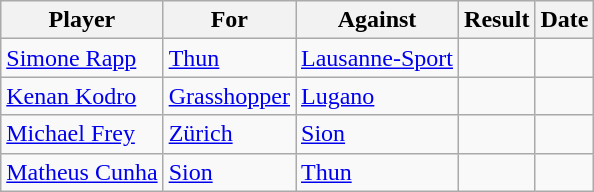<table class="wikitable sortable">
<tr>
<th>Player</th>
<th>For</th>
<th>Against</th>
<th style="text-align:center;">Result</th>
<th>Date</th>
</tr>
<tr>
<td> <a href='#'>Simone Rapp</a></td>
<td><a href='#'>Thun</a></td>
<td><a href='#'>Lausanne-Sport</a></td>
<td style="text-align:center;"></td>
<td></td>
</tr>
<tr>
<td> <a href='#'>Kenan Kodro</a></td>
<td><a href='#'>Grasshopper</a></td>
<td><a href='#'>Lugano</a></td>
<td style="text-align:center;"></td>
<td></td>
</tr>
<tr>
<td> <a href='#'>Michael Frey</a></td>
<td><a href='#'>Zürich</a></td>
<td><a href='#'>Sion</a></td>
<td style="text-align:center;"></td>
<td></td>
</tr>
<tr>
<td> <a href='#'>Matheus Cunha</a></td>
<td><a href='#'>Sion</a></td>
<td><a href='#'>Thun</a></td>
<td style="text-align:center;"></td>
<td></td>
</tr>
</table>
